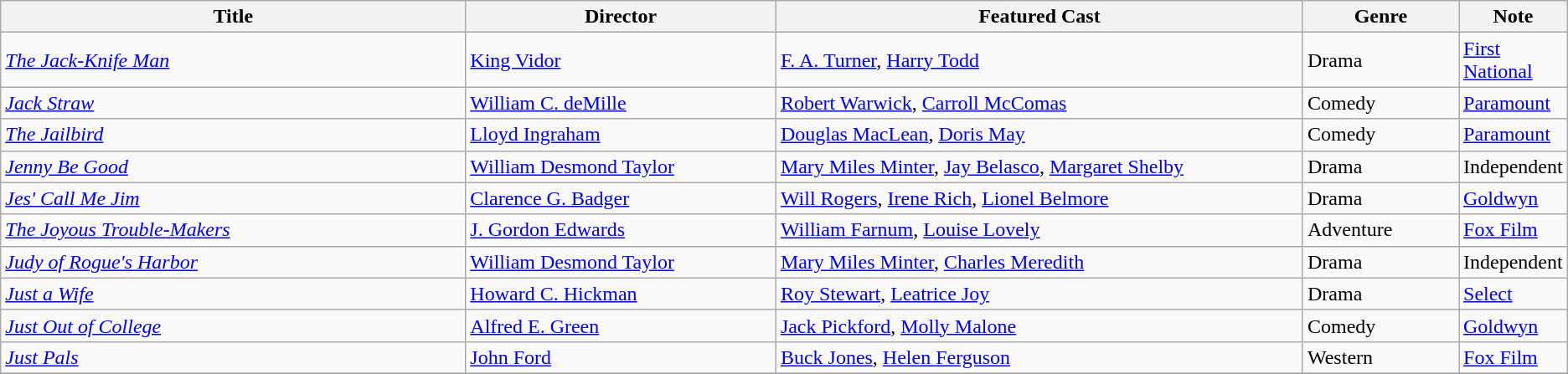<table class="wikitable">
<tr>
<th style="width:30%;">Title</th>
<th style="width:20%;">Director</th>
<th style="width:34%;">Featured Cast</th>
<th style="width:10%;">Genre</th>
<th style="width:10%;">Note</th>
</tr>
<tr>
<td><em><a href='#'>The Jack-Knife Man</a></em></td>
<td><a href='#'>King Vidor</a></td>
<td><a href='#'>F. A. Turner</a>, <a href='#'>Harry Todd</a></td>
<td>Drama</td>
<td><a href='#'>First National</a></td>
</tr>
<tr>
<td><em><a href='#'>Jack Straw</a></em></td>
<td><a href='#'>William C. deMille</a></td>
<td><a href='#'>Robert Warwick</a>, <a href='#'>Carroll McComas</a></td>
<td>Comedy</td>
<td><a href='#'>Paramount</a></td>
</tr>
<tr>
<td><em><a href='#'>The Jailbird</a></em></td>
<td><a href='#'>Lloyd Ingraham</a></td>
<td><a href='#'>Douglas MacLean</a>, <a href='#'>Doris May</a></td>
<td>Comedy</td>
<td><a href='#'>Paramount</a></td>
</tr>
<tr>
<td><em><a href='#'>Jenny Be Good</a></em></td>
<td><a href='#'>William Desmond Taylor</a></td>
<td><a href='#'>Mary Miles Minter</a>, <a href='#'>Jay Belasco</a>, <a href='#'>Margaret Shelby</a></td>
<td>Drama</td>
<td>Independent</td>
</tr>
<tr>
<td><em><a href='#'>Jes' Call Me Jim</a></em></td>
<td><a href='#'>Clarence G. Badger</a></td>
<td><a href='#'>Will Rogers</a>, <a href='#'>Irene Rich</a>, <a href='#'>Lionel Belmore</a></td>
<td>Drama</td>
<td><a href='#'>Goldwyn</a></td>
</tr>
<tr>
<td><em><a href='#'>The Joyous Trouble-Makers</a></em></td>
<td><a href='#'>J. Gordon Edwards</a></td>
<td><a href='#'>William Farnum</a>, <a href='#'>Louise Lovely</a></td>
<td>Adventure</td>
<td><a href='#'>Fox Film</a></td>
</tr>
<tr>
<td><em><a href='#'>Judy of Rogue's Harbor</a></em></td>
<td><a href='#'>William Desmond Taylor</a></td>
<td><a href='#'>Mary Miles Minter</a>, <a href='#'>Charles Meredith</a></td>
<td>Drama</td>
<td>Independent</td>
</tr>
<tr>
<td><em><a href='#'>Just a Wife</a></em></td>
<td><a href='#'>Howard C. Hickman</a></td>
<td><a href='#'>Roy Stewart</a>, <a href='#'>Leatrice Joy</a></td>
<td>Drama</td>
<td><a href='#'>Select</a></td>
</tr>
<tr>
<td><em><a href='#'>Just Out of College</a></em></td>
<td><a href='#'>Alfred E. Green</a></td>
<td><a href='#'>Jack Pickford</a>, <a href='#'>Molly Malone</a></td>
<td>Comedy</td>
<td><a href='#'>Goldwyn</a></td>
</tr>
<tr>
<td><em><a href='#'>Just Pals</a></em></td>
<td><a href='#'>John Ford</a></td>
<td><a href='#'>Buck Jones</a>, <a href='#'>Helen Ferguson</a></td>
<td>Western</td>
<td><a href='#'>Fox Film</a></td>
</tr>
<tr>
</tr>
</table>
